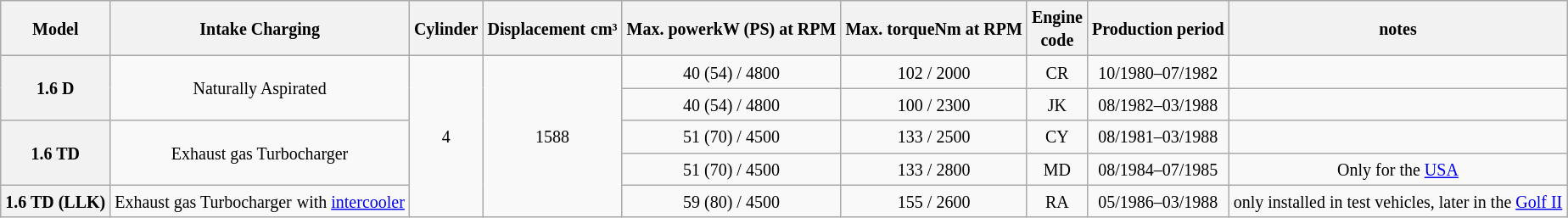<table class="wikitable" style="text-align: center; font-size: 100%;">
<tr>
<th><small>Model</small></th>
<th><small>Intake Charging</small></th>
<th><small>Cylinder</small></th>
<th><small>Displacement</small> <small>cm³</small></th>
<th><small>Max. power</small><small>kW (PS) at RPM</small></th>
<th><small>Max. torque</small><small>Nm at RPM</small></th>
<th><small>Engine</small><br><small>code</small></th>
<th><small>Production period</small></th>
<th><small>notes</small></th>
</tr>
<tr>
<th rowspan="2" align="left"><strong><small>1.6 D</small></strong></th>
<td rowspan="2"><small>Naturally Aspirated</small></td>
<td rowspan="5"><small>4</small></td>
<td rowspan="5"><small>1588</small></td>
<td><small>40 (54) / 4800</small></td>
<td><small>102 / 2000</small></td>
<td><small>CR</small></td>
<td><small>10/1980–07/1982</small></td>
<td></td>
</tr>
<tr>
<td><small>40 (54) / 4800</small></td>
<td><small>100 / 2300</small></td>
<td><small>JK</small></td>
<td><small>08/1982–03/1988</small></td>
<td></td>
</tr>
<tr>
<th rowspan="2" align="left"><strong><small>1.6 TD</small></strong></th>
<td rowspan="2"><small>Exhaust gas Turbocharger</small></td>
<td><small>51 (70) / 4500</small></td>
<td><small>133 / 2500</small></td>
<td><small>CY</small></td>
<td><small>08/1981–03/1988</small></td>
<td></td>
</tr>
<tr>
<td><small>51 (70) / 4500</small></td>
<td><small>133 / 2800</small></td>
<td><small>MD</small></td>
<td><small>08/1984–07/1985</small></td>
<td><small>Only for the <a href='#'>USA</a></small></td>
</tr>
<tr>
<th align="left"><strong><small>1.6 TD (LLK)</small></strong></th>
<td><small>Exhaust gas Turbocharger</small> <small>with <a href='#'>intercooler</a></small></td>
<td><small>59 (80) / 4500</small></td>
<td><small>155 / 2600</small></td>
<td><small>RA</small></td>
<td><small>05/1986–03/1988</small></td>
<td><small>only installed in test vehicles, later in the <a href='#'>Golf II</a></small></td>
</tr>
</table>
